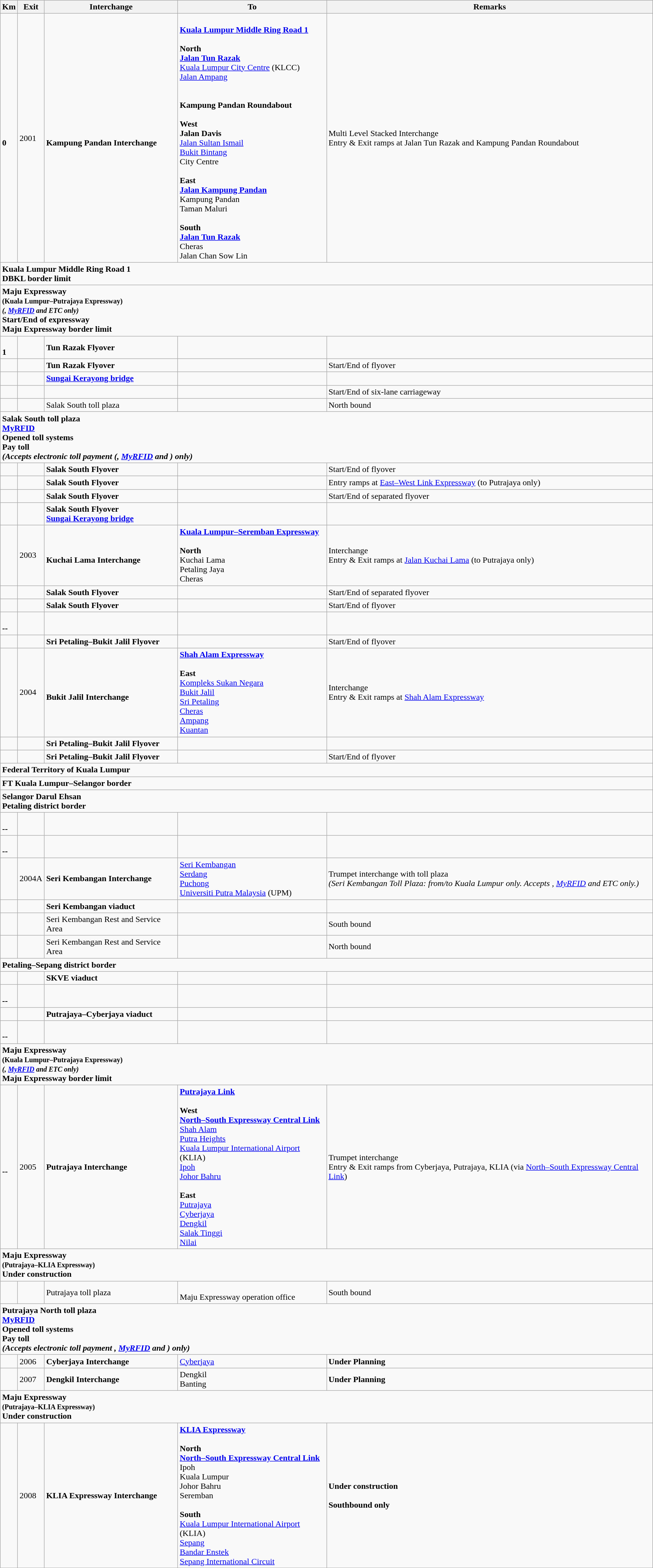<table class=wikitable>
<tr>
<th>Km</th>
<th>Exit</th>
<th>Interchange</th>
<th>To</th>
<th>Remarks</th>
</tr>
<tr>
<td><br><strong>0</strong></td>
<td>2001</td>
<td><br><strong>Kampung Pandan Interchange</strong></td>
<td><br><strong><a href='#'>Kuala Lumpur Middle Ring Road 1</a></strong><br><br><strong>North</strong><br><strong><a href='#'>Jalan Tun Razak</a></strong><br><a href='#'>Kuala Lumpur City Centre</a> (KLCC)<br><a href='#'>Jalan Ampang</a><br><br><br><strong>Kampung Pandan Roundabout</strong><br><br><strong>West</strong><br><strong>Jalan Davis</strong><br><a href='#'>Jalan Sultan Ismail</a><br><a href='#'>Bukit Bintang</a><br>City Centre<br><br><strong>East</strong><br><strong><a href='#'>Jalan Kampung Pandan</a></strong><br>Kampung Pandan<br>Taman Maluri<br><br><strong>South</strong><br><strong><a href='#'>Jalan Tun Razak</a></strong><br>Cheras<br>Jalan Chan Sow Lin</td>
<td>Multi Level Stacked Interchange<br>Entry & Exit ramps at Jalan Tun Razak and Kampung Pandan Roundabout<br></td>
</tr>
<tr>
<td style="width:600px" colspan="6" style="text-align:center; background:blue;"><strong><span>Kuala Lumpur Middle Ring Road 1<br>DBKL border limit</span></strong></td>
</tr>
<tr>
<td style="width:600px" colspan="6" style="text-align:center; background:green;"><strong><span> Maju Expressway<br><small>(Kuala Lumpur–Putrajaya Expressway)</small><br><small><em>(, <a href='#'><span>My</span><span>RFID</span></a> and  ETC only)</em></small><br>Start/End of expressway<br>Maju Expressway border limit</span></strong></td>
</tr>
<tr>
<td><br><strong>1</strong></td>
<td></td>
<td><strong>Tun Razak Flyover</strong></td>
<td></td>
<td></td>
</tr>
<tr>
<td></td>
<td></td>
<td><strong>Tun Razak Flyover</strong></td>
<td></td>
<td>Start/End of flyover</td>
</tr>
<tr>
<td></td>
<td></td>
<td><strong><a href='#'>Sungai Kerayong bridge</a></strong></td>
<td></td>
<td></td>
</tr>
<tr>
<td></td>
<td></td>
<td></td>
<td></td>
<td>Start/End of six-lane carriageway</td>
</tr>
<tr>
<td></td>
<td></td>
<td> Salak South toll plaza</td>
<td></td>
<td>North bound</td>
</tr>
<tr>
<td style="width:600px" colspan="6" style="text-align:center; background:green;"><strong><span>Salak South toll plaza<br>   <a href='#'><span>My</span><span>RFID</span></a>   <br>Opened toll systems<br>Pay toll<br><em>(Accepts electronic toll payment (, <a href='#'><span>My</span><span>RFID</span></a> and ) only)</em></span></strong></td>
</tr>
<tr>
<td></td>
<td></td>
<td><strong>Salak South Flyover</strong></td>
<td></td>
<td>Start/End of flyover</td>
</tr>
<tr>
<td></td>
<td></td>
<td><strong>Salak South Flyover</strong></td>
<td></td>
<td>Entry ramps at  <a href='#'>East–West Link Expressway</a> (to Putrajaya only)<br></td>
</tr>
<tr>
<td></td>
<td></td>
<td><strong>Salak South Flyover</strong></td>
<td></td>
<td>Start/End of separated flyover</td>
</tr>
<tr>
<td></td>
<td></td>
<td><strong>Salak South Flyover</strong><br><strong><a href='#'>Sungai Kerayong bridge</a></strong></td>
<td></td>
<td></td>
</tr>
<tr>
<td></td>
<td>2003</td>
<td><br><strong>Kuchai Lama Interchange</strong></td>
<td> <strong><a href='#'>Kuala Lumpur–Seremban Expressway</a></strong><br><br><strong>North</strong><br> Kuchai Lama<br> Petaling Jaya<br> Cheras</td>
<td>Interchange<br>Entry & Exit ramps at <a href='#'>Jalan Kuchai Lama</a> (to Putrajaya only)<br></td>
</tr>
<tr>
<td></td>
<td></td>
<td><strong>Salak South Flyover</strong></td>
<td></td>
<td>Start/End of separated flyover</td>
</tr>
<tr>
<td></td>
<td></td>
<td><strong>Salak South Flyover</strong></td>
<td></td>
<td>Start/End of flyover</td>
</tr>
<tr>
<td><br><strong>--</strong></td>
<td></td>
<td></td>
<td></td>
<td></td>
</tr>
<tr>
<td></td>
<td></td>
<td><strong>Sri Petaling–Bukit Jalil Flyover</strong></td>
<td></td>
<td>Start/End of flyover</td>
</tr>
<tr>
<td></td>
<td>2004</td>
<td><br><strong>Bukit Jalil Interchange</strong></td>
<td> <strong><a href='#'>Shah Alam Expressway</a></strong><br><br><strong>East</strong><br><a href='#'>Kompleks Sukan Negara</a><br><a href='#'>Bukit Jalil</a><br><a href='#'>Sri Petaling</a><br> <a href='#'>Cheras</a><br> <a href='#'>Ampang</a><br>   <a href='#'>Kuantan</a></td>
<td>Interchange<br>Entry & Exit ramps at  <a href='#'>Shah Alam Expressway</a><br></td>
</tr>
<tr>
<td></td>
<td></td>
<td><strong>Sri Petaling–Bukit Jalil Flyover</strong></td>
<td></td>
<td></td>
</tr>
<tr>
<td></td>
<td></td>
<td><strong>Sri Petaling–Bukit Jalil Flyover</strong></td>
<td></td>
<td>Start/End of flyover</td>
</tr>
<tr>
<td style="width:600px" colspan="6" style="text-align:center; background:green;"><strong><span>Federal Territory of Kuala Lumpur</span></strong></td>
</tr>
<tr>
<td style="width:600px" colspan="6" style="text-align:center; background:yellow;"><strong><span>FT Kuala Lumpur–Selangor border</span></strong></td>
</tr>
<tr>
<td style="width:600px" colspan="6" style="text-align:center; background:green;"><strong><span>Selangor Darul Ehsan<br>Petaling district border</span></strong></td>
</tr>
<tr>
<td><br><strong>--</strong></td>
<td></td>
<td></td>
<td></td>
<td></td>
</tr>
<tr>
<td><br><strong>--</strong></td>
<td></td>
<td></td>
<td></td>
<td></td>
</tr>
<tr>
<td></td>
<td>2004A</td>
<td><strong>Seri Kembangan Interchange</strong></td>
<td> <a href='#'>Seri Kembangan</a><br> <a href='#'>Serdang</a><br> <a href='#'>Puchong</a><br><a href='#'>Universiti Putra Malaysia</a> (UPM) </td>
<td>Trumpet interchange with toll plaza<br><em>(Seri Kembangan Toll Plaza: from/to Kuala Lumpur only. Accepts , <a href='#'><span>My</span><span>RFID</span></a> and  ETC only.)</em></td>
</tr>
<tr>
<td></td>
<td></td>
<td><strong>Seri Kembangan viaduct</strong></td>
<td></td>
<td></td>
</tr>
<tr>
<td></td>
<td></td>
<td> Seri Kembangan Rest and Service Area</td>
<td>      </td>
<td>South bound</td>
</tr>
<tr>
<td></td>
<td></td>
<td> Seri Kembangan Rest and Service Area</td>
<td>      </td>
<td>North bound</td>
</tr>
<tr>
<td style="width:600px" colspan="6" style="text-align:center; background:blue;"><strong><span>Petaling–Sepang district border</span></strong></td>
</tr>
<tr>
<td></td>
<td></td>
<td><strong>SKVE viaduct</strong></td>
<td></td>
<td></td>
</tr>
<tr>
<td><br><strong>--</strong></td>
<td></td>
<td></td>
<td></td>
<td></td>
</tr>
<tr>
<td></td>
<td></td>
<td><strong>Putrajaya–Cyberjaya viaduct</strong></td>
<td></td>
<td></td>
</tr>
<tr>
<td><br><strong>--</strong></td>
<td></td>
<td></td>
<td></td>
<td></td>
</tr>
<tr>
<td style="width:600px" colspan="6" style="text-align:center; background:green;"><strong><span> Maju Expressway<br><small>(Kuala Lumpur–Putrajaya Expressway)</small><br><small><em>(, <a href='#'><span>My</span><span>RFID</span></a> and  ETC only)</em></small><br>Maju Expressway border limit</span></strong></td>
</tr>
<tr>
<td><br><strong>--</strong></td>
<td>2005</td>
<td><strong>Putrajaya Interchange</strong></td>
<td> <strong><a href='#'>Putrajaya Link</a></strong><br><br><strong>West</strong><br>  <strong><a href='#'>North–South Expressway Central Link</a></strong><br><a href='#'>Shah Alam</a><br><a href='#'>Putra Heights</a><br><a href='#'>Kuala Lumpur International Airport</a> (KLIA) <br>  <a href='#'>Ipoh</a><br>  <a href='#'>Johor Bahru</a><br><br><strong>East</strong><br><a href='#'>Putrajaya</a><br><a href='#'>Cyberjaya</a><br><a href='#'>Dengkil</a><br><a href='#'>Salak Tinggi</a><br><a href='#'>Nilai</a></td>
<td>Trumpet interchange<br>Entry & Exit ramps from Cyberjaya, Putrajaya, KLIA (via   <a href='#'>North–South Expressway Central Link</a>)<br></td>
</tr>
<tr>
<td style="width:600px" colspan="6" style="text-align:center; background:orange;"><strong><span> Maju Expressway<br><small>(Putrajaya–KLIA Expressway)</small><br>Under construction</span></strong></td>
</tr>
<tr>
<td></td>
<td></td>
<td> Putrajaya toll plaza</td>
<td><br>Maju Expressway operation office</td>
<td>South bound</td>
</tr>
<tr>
<td style="width:600px" colspan="6" style="text-align:center; background:green;"><strong><span>Putrajaya North toll plaza<br>   <a href='#'><span>My</span><span>RFID</span></a>   <br>Opened toll systems<br>Pay toll<br><em>(Accepts electronic toll payment , <a href='#'><span>My</span><span>RFID</span></a> and ) only)</em></span></strong></td>
</tr>
<tr>
<td></td>
<td>2006</td>
<td><strong>Cyberjaya Interchange</strong></td>
<td><a href='#'>Cyberjaya</a></td>
<td><strong>Under Planning</strong></td>
</tr>
<tr>
<td></td>
<td>2007</td>
<td><strong>Dengkil Interchange</strong></td>
<td> Dengkil<br> Banting</td>
<td><strong>Under Planning</strong></td>
</tr>
<tr>
<td style="width:600px" colspan="6" style="text-align:center; background:orange;"><strong><span> Maju Expressway<br><small>(Putrajaya–KLIA Expressway)</small><br>Under construction</span></strong></td>
</tr>
<tr>
<td></td>
<td>2008</td>
<td><strong>KLIA Expressway Interchange</strong></td>
<td>  <strong><a href='#'>KLIA Expressway</a></strong><br><br><strong>North</strong><br>  <strong><a href='#'>North–South Expressway Central Link</a></strong><br>Ipoh<br>Kuala Lumpur<br>Johor Bahru<br>Seremban<br><br><strong>South</strong><br><a href='#'>Kuala Lumpur International Airport</a> (KLIA) <br><a href='#'>Sepang</a><br><a href='#'>Bandar Enstek</a><br><a href='#'>Sepang International Circuit</a></td>
<td><strong>Under construction</strong><br><br><strong>Southbound only</strong></td>
</tr>
</table>
